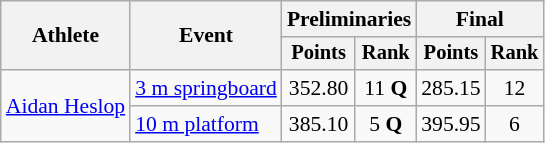<table class="wikitable" style="font-size:90%;">
<tr>
<th rowspan=2>Athlete</th>
<th rowspan=2>Event</th>
<th colspan=2>Preliminaries</th>
<th colspan=2>Final</th>
</tr>
<tr style="font-size:95%">
<th>Points</th>
<th>Rank</th>
<th>Points</th>
<th>Rank</th>
</tr>
<tr align=center>
<td align=left rowspan=2><a href='#'>Aidan Heslop</a></td>
<td align=left><a href='#'>3 m springboard</a></td>
<td>352.80</td>
<td>11 <strong>Q</strong></td>
<td>285.15</td>
<td>12</td>
</tr>
<tr align=center>
<td align=left><a href='#'>10 m platform</a></td>
<td>385.10</td>
<td>5 <strong>Q</strong></td>
<td>395.95</td>
<td>6</td>
</tr>
</table>
